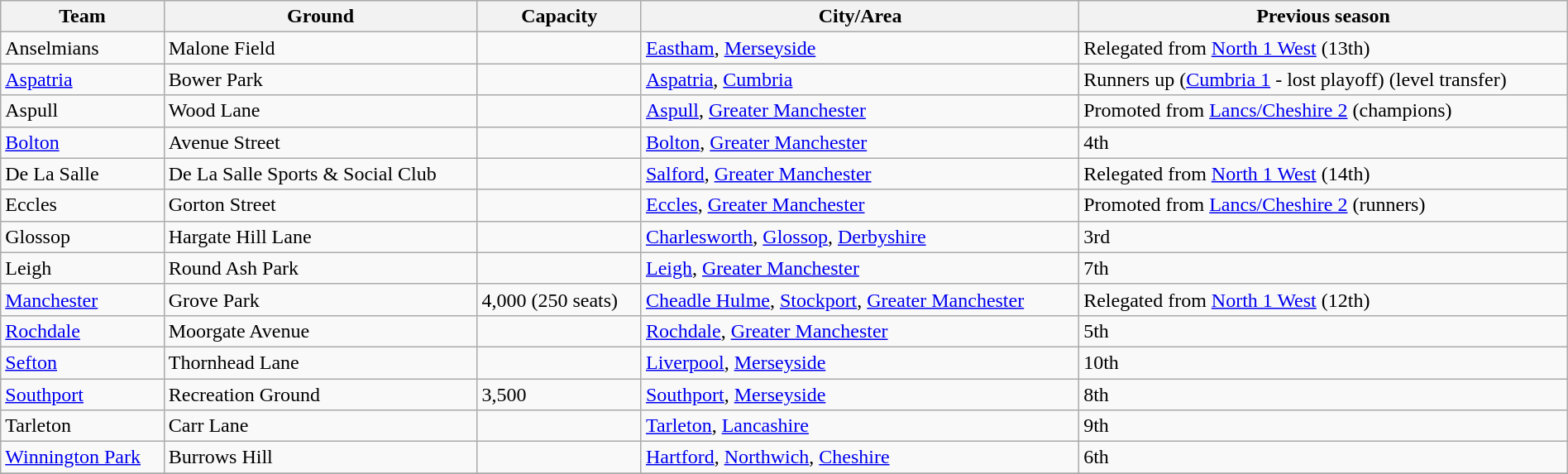<table class="wikitable sortable" width=100%>
<tr>
<th>Team</th>
<th>Ground</th>
<th>Capacity</th>
<th>City/Area</th>
<th>Previous season</th>
</tr>
<tr>
<td>Anselmians</td>
<td>Malone Field</td>
<td></td>
<td><a href='#'>Eastham</a>, <a href='#'>Merseyside</a></td>
<td>Relegated from <a href='#'>North 1 West</a> (13th)</td>
</tr>
<tr>
<td><a href='#'>Aspatria</a></td>
<td>Bower Park</td>
<td></td>
<td><a href='#'>Aspatria</a>, <a href='#'>Cumbria</a></td>
<td>Runners up (<a href='#'>Cumbria 1</a> - lost playoff) (level transfer)</td>
</tr>
<tr>
<td>Aspull</td>
<td>Wood Lane</td>
<td></td>
<td><a href='#'>Aspull</a>, <a href='#'>Greater Manchester</a></td>
<td>Promoted from <a href='#'>Lancs/Cheshire 2</a> (champions)</td>
</tr>
<tr>
<td><a href='#'>Bolton</a></td>
<td>Avenue Street</td>
<td></td>
<td><a href='#'>Bolton</a>, <a href='#'>Greater Manchester</a></td>
<td>4th</td>
</tr>
<tr>
<td>De La Salle</td>
<td>De La Salle Sports & Social Club</td>
<td></td>
<td><a href='#'>Salford</a>, <a href='#'>Greater Manchester</a></td>
<td>Relegated from <a href='#'>North 1 West</a> (14th)</td>
</tr>
<tr>
<td>Eccles</td>
<td>Gorton Street</td>
<td></td>
<td><a href='#'>Eccles</a>, <a href='#'>Greater Manchester</a></td>
<td>Promoted from <a href='#'>Lancs/Cheshire 2</a> (runners)</td>
</tr>
<tr>
<td>Glossop</td>
<td>Hargate Hill Lane</td>
<td></td>
<td><a href='#'>Charlesworth</a>, <a href='#'>Glossop</a>, <a href='#'>Derbyshire</a></td>
<td>3rd</td>
</tr>
<tr>
<td>Leigh</td>
<td>Round Ash Park</td>
<td></td>
<td><a href='#'>Leigh</a>, <a href='#'>Greater Manchester</a></td>
<td>7th</td>
</tr>
<tr>
<td><a href='#'>Manchester</a></td>
<td>Grove Park</td>
<td>4,000 (250 seats)</td>
<td><a href='#'>Cheadle Hulme</a>, <a href='#'>Stockport</a>, <a href='#'>Greater Manchester</a></td>
<td>Relegated from <a href='#'>North 1 West</a> (12th)</td>
</tr>
<tr>
<td><a href='#'>Rochdale</a></td>
<td>Moorgate Avenue</td>
<td></td>
<td><a href='#'>Rochdale</a>, <a href='#'>Greater Manchester</a></td>
<td>5th</td>
</tr>
<tr>
<td><a href='#'>Sefton</a></td>
<td>Thornhead Lane</td>
<td></td>
<td><a href='#'>Liverpool</a>, <a href='#'>Merseyside</a></td>
<td>10th</td>
</tr>
<tr>
<td><a href='#'>Southport</a></td>
<td>Recreation Ground</td>
<td>3,500</td>
<td><a href='#'>Southport</a>, <a href='#'>Merseyside</a></td>
<td>8th</td>
</tr>
<tr>
<td>Tarleton</td>
<td>Carr Lane</td>
<td></td>
<td><a href='#'>Tarleton</a>, <a href='#'>Lancashire</a></td>
<td>9th</td>
</tr>
<tr>
<td><a href='#'>Winnington Park</a></td>
<td>Burrows Hill</td>
<td></td>
<td><a href='#'>Hartford</a>, <a href='#'>Northwich</a>, <a href='#'>Cheshire</a></td>
<td>6th</td>
</tr>
<tr>
</tr>
</table>
